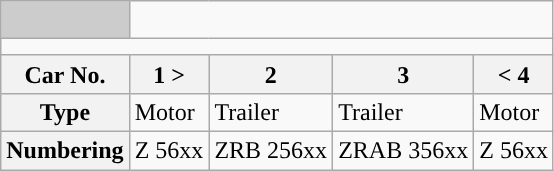<table class="wikitable">
<tr>
<td style="background-color:#ccc;"> </td>
<td colspan="7"></td>
</tr>
<tr style="line-height: 3.3px; background-color:#">
<td colspan="7" style="padding:0; border:0;"> </td>
</tr>
<tr style="line-height: 6.7px; background-color:#">
<td colspan="7" style="padding:0; border:0;"> </td>
</tr>
<tr>
<th>Car No.</th>
<th>1 ></th>
<th>2</th>
<th>3</th>
<th>< 4</th>
</tr>
<tr>
<th>Type</th>
<td>Motor</td>
<td>Trailer</td>
<td>Trailer</td>
<td>Motor</td>
</tr>
<tr>
<th>Numbering</th>
<td>Z 56xx </td>
<td>ZRB 256xx </td>
<td>ZRAB 356xx </td>
<td>Z 56xx </td>
</tr>
</table>
